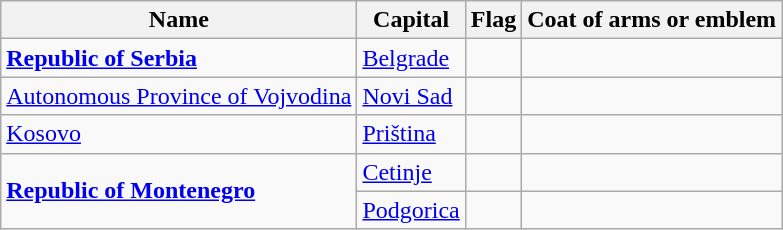<table class="wikitable">
<tr>
<th>Name</th>
<th>Capital</th>
<th>Flag</th>
<th>Coat of arms or emblem</th>
</tr>
<tr>
<td><a href='#'><strong>Republic of Serbia</strong></a><br></td>
<td><a href='#'>Belgrade</a></td>
<td></td>
<td></td>
</tr>
<tr>
<td><a href='#'>Autonomous Province of Vojvodina</a></td>
<td><a href='#'>Novi Sad</a></td>
<td></td>
<td></td>
</tr>
<tr>
<td><a href='#'>Kosovo</a></td>
<td><a href='#'>Priština</a></td>
<td></td>
<td></td>
</tr>
<tr>
<td rowspan="2"><a href='#'><strong>Republic of Montenegro</strong></a></td>
<td><a href='#'>Cetinje</a></td>
<td></td>
<td></td>
</tr>
<tr>
<td><a href='#'>Podgorica</a></td>
<td></td>
<td></td>
</tr>
</table>
